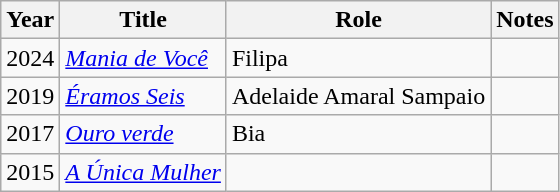<table class="wikitable sortable">
<tr>
<th>Year</th>
<th>Title</th>
<th>Role</th>
<th class="unsortable">Notes</th>
</tr>
<tr>
<td>2024</td>
<td><em><a href='#'>Mania de Você</a></em></td>
<td>Filipa</td>
<td></td>
</tr>
<tr>
<td>2019</td>
<td><em><a href='#'>Éramos Seis</a></em></td>
<td>Adelaide Amaral Sampaio</td>
<td></td>
</tr>
<tr>
<td>2017</td>
<td><em><a href='#'>Ouro verde</a></em></td>
<td>Bia</td>
<td></td>
</tr>
<tr>
<td>2015</td>
<td><em><a href='#'>A Única Mulher</a></em></td>
<td></td>
<td></td>
</tr>
</table>
